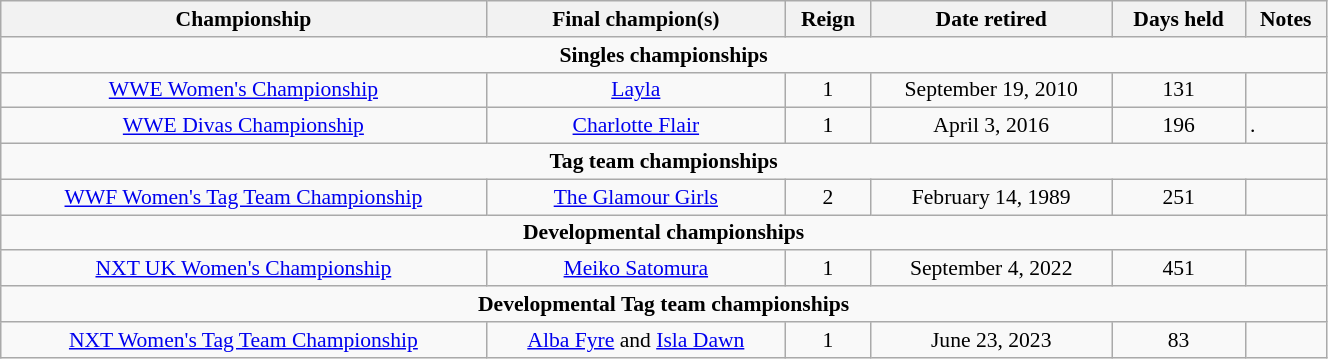<table class="sortable wikitable" style="font-size:90%; text-align:center; width:70%;">
<tr>
<th>Championship</th>
<th>Final champion(s)</th>
<th>Reign</th>
<th>Date retired</th>
<th>Days held</th>
<th>Notes</th>
</tr>
<tr>
<td colspan=6 style="text-align:center"><strong>Singles championships</strong></td>
</tr>
<tr>
<td><a href='#'>WWE Women's Championship</a><br></td>
<td><a href='#'>Layla</a></td>
<td>1</td>
<td>September 19, 2010</td>
<td>131</td>
<td style="text-align:left"></td>
</tr>
<tr>
<td><a href='#'>WWE Divas Championship</a></td>
<td><a href='#'>Charlotte Flair</a></td>
<td>1</td>
<td>April 3, 2016</td>
<td>196</td>
<td style="text-align:left">.</td>
</tr>
<tr>
<td colspan=6 style="text-align:center"><strong>Tag team championships</strong></td>
</tr>
<tr>
<td><a href='#'>WWF Women's Tag Team Championship</a></td>
<td><a href='#'>The Glamour Girls</a><br></td>
<td>2<br></td>
<td>February 14, 1989</td>
<td>251</td>
<td style="text-align:left"></td>
</tr>
<tr>
<td colspan="6" style="text-align:center"><strong>Developmental championships</strong></td>
</tr>
<tr>
<td><a href='#'>NXT UK Women's Championship</a></td>
<td><a href='#'>Meiko Satomura</a></td>
<td>1</td>
<td>September 4, 2022</td>
<td>451</td>
<td style="text-align:left"></td>
</tr>
<tr>
<td colspan=6 style="text-align:center"><strong>Developmental Tag team championships</strong></td>
</tr>
<tr>
<td><a href='#'>NXT Women's Tag Team Championship</a></td>
<td><a href='#'>Alba Fyre</a> and <a href='#'>Isla Dawn</a></td>
<td>1<br></td>
<td>June 23, 2023</td>
<td>83</td>
<td style="text-align:left"></td>
</tr>
</table>
